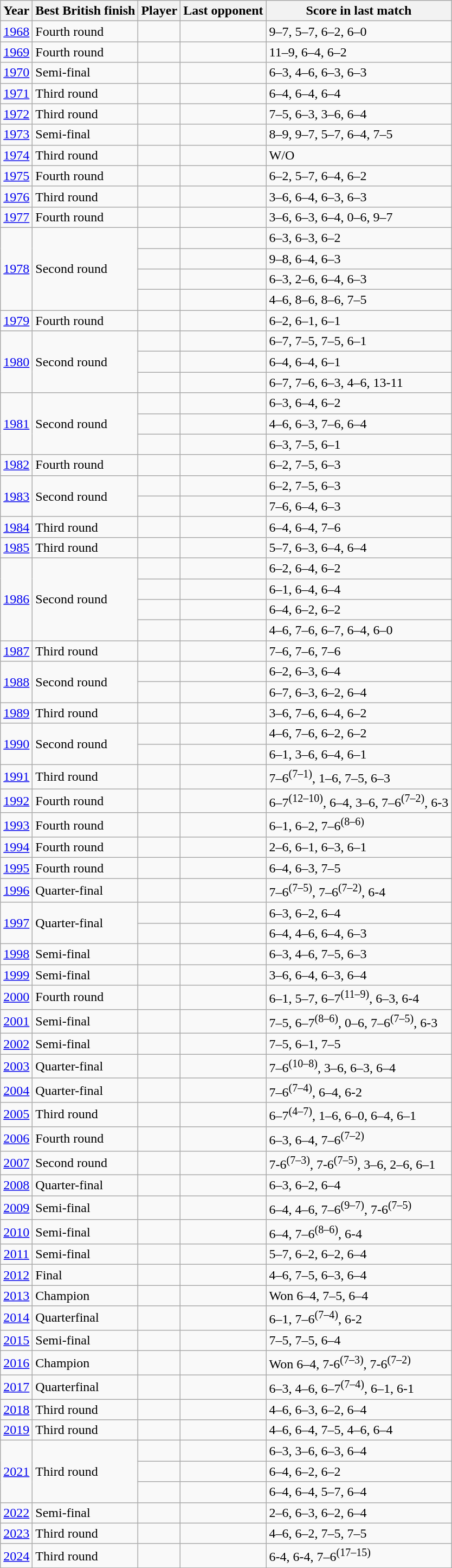<table class="sortable wikitable">
<tr>
<th>Year</th>
<th>Best British finish</th>
<th>Player</th>
<th>Last opponent</th>
<th class="unsortable">Score in last match</th>
</tr>
<tr>
<td align=center><a href='#'>1968</a></td>
<td>Fourth round</td>
<td></td>
<td></td>
<td>9–7, 5–7, 6–2, 6–0</td>
</tr>
<tr>
<td align=center><a href='#'>1969</a></td>
<td>Fourth round</td>
<td></td>
<td></td>
<td>11–9, 6–4, 6–2</td>
</tr>
<tr>
<td align=center><a href='#'>1970</a></td>
<td>Semi-final</td>
<td></td>
<td></td>
<td>6–3, 4–6, 6–3, 6–3</td>
</tr>
<tr>
<td align=center><a href='#'>1971</a></td>
<td>Third round</td>
<td></td>
<td></td>
<td>6–4, 6–4, 6–4</td>
</tr>
<tr>
<td align=center><a href='#'>1972</a></td>
<td>Third round</td>
<td></td>
<td></td>
<td>7–5, 6–3, 3–6, 6–4</td>
</tr>
<tr>
<td align=center><a href='#'>1973</a></td>
<td>Semi-final</td>
<td></td>
<td></td>
<td>8–9, 9–7, 5–7, 6–4, 7–5</td>
</tr>
<tr>
<td align=center><a href='#'>1974</a></td>
<td>Third round</td>
<td></td>
<td></td>
<td>W/O</td>
</tr>
<tr>
<td align=center><a href='#'>1975</a></td>
<td>Fourth round</td>
<td></td>
<td></td>
<td>6–2, 5–7, 6–4, 6–2</td>
</tr>
<tr>
<td align=center><a href='#'>1976</a></td>
<td>Third round</td>
<td></td>
<td></td>
<td>3–6, 6–4, 6–3, 6–3</td>
</tr>
<tr>
<td align=center><a href='#'>1977</a></td>
<td>Fourth round</td>
<td></td>
<td></td>
<td>3–6, 6–3, 6–4, 0–6, 9–7</td>
</tr>
<tr>
<td rowspan="4" align=center><a href='#'>1978</a></td>
<td rowspan="4">Second round</td>
<td></td>
<td></td>
<td>6–3, 6–3, 6–2</td>
</tr>
<tr>
<td></td>
<td></td>
<td>9–8, 6–4, 6–3</td>
</tr>
<tr>
<td></td>
<td></td>
<td>6–3, 2–6, 6–4, 6–3</td>
</tr>
<tr>
<td></td>
<td></td>
<td>4–6, 8–6, 8–6, 7–5</td>
</tr>
<tr>
<td align=center><a href='#'>1979</a></td>
<td>Fourth round</td>
<td></td>
<td></td>
<td>6–2, 6–1, 6–1</td>
</tr>
<tr>
<td rowspan="3" align=center><a href='#'>1980</a></td>
<td rowspan="3">Second round</td>
<td></td>
<td></td>
<td>6–7, 7–5, 7–5, 6–1</td>
</tr>
<tr>
<td></td>
<td></td>
<td>6–4, 6–4, 6–1</td>
</tr>
<tr>
<td></td>
<td></td>
<td>6–7, 7–6, 6–3, 4–6, 13-11</td>
</tr>
<tr>
<td rowspan="3" align=center><a href='#'>1981</a></td>
<td rowspan="3">Second round</td>
<td></td>
<td></td>
<td>6–3, 6–4, 6–2</td>
</tr>
<tr>
<td></td>
<td></td>
<td>4–6, 6–3, 7–6, 6–4</td>
</tr>
<tr>
<td></td>
<td></td>
<td>6–3, 7–5, 6–1</td>
</tr>
<tr>
<td align=center><a href='#'>1982</a></td>
<td>Fourth round</td>
<td></td>
<td></td>
<td>6–2, 7–5, 6–3</td>
</tr>
<tr>
<td rowspan="2" align=center><a href='#'>1983</a></td>
<td rowspan="2">Second round</td>
<td></td>
<td></td>
<td>6–2, 7–5, 6–3</td>
</tr>
<tr>
<td></td>
<td></td>
<td>7–6, 6–4, 6–3</td>
</tr>
<tr>
<td align=center><a href='#'>1984</a></td>
<td>Third round</td>
<td></td>
<td></td>
<td>6–4, 6–4, 7–6</td>
</tr>
<tr>
<td align=center><a href='#'>1985</a></td>
<td>Third round</td>
<td></td>
<td></td>
<td>5–7, 6–3, 6–4, 6–4</td>
</tr>
<tr>
<td rowspan="4" align=center><a href='#'>1986</a></td>
<td rowspan="4">Second round</td>
<td></td>
<td></td>
<td>6–2, 6–4, 6–2</td>
</tr>
<tr>
<td></td>
<td></td>
<td>6–1, 6–4, 6–4</td>
</tr>
<tr>
<td></td>
<td></td>
<td>6–4, 6–2, 6–2</td>
</tr>
<tr>
<td></td>
<td></td>
<td>4–6, 7–6, 6–7, 6–4, 6–0</td>
</tr>
<tr>
<td align=center><a href='#'>1987</a></td>
<td>Third round</td>
<td></td>
<td></td>
<td>7–6, 7–6, 7–6</td>
</tr>
<tr>
<td rowspan="2" align=center><a href='#'>1988</a></td>
<td rowspan="2">Second round</td>
<td></td>
<td></td>
<td>6–2, 6–3, 6–4</td>
</tr>
<tr>
<td></td>
<td></td>
<td>6–7, 6–3, 6–2, 6–4</td>
</tr>
<tr>
<td align=center><a href='#'>1989</a></td>
<td>Third round</td>
<td></td>
<td></td>
<td>3–6, 7–6, 6–4, 6–2</td>
</tr>
<tr>
<td rowspan="2" align=center><a href='#'>1990</a></td>
<td rowspan="2">Second round</td>
<td></td>
<td></td>
<td>4–6, 7–6, 6–2, 6–2</td>
</tr>
<tr>
<td></td>
<td></td>
<td>6–1, 3–6, 6–4, 6–1</td>
</tr>
<tr>
<td align=center><a href='#'>1991</a></td>
<td>Third round</td>
<td></td>
<td></td>
<td>7–6<sup>(7–1)</sup>, 1–6, 7–5, 6–3</td>
</tr>
<tr>
<td align=center><a href='#'>1992</a></td>
<td>Fourth round</td>
<td></td>
<td></td>
<td>6–7<sup>(12–10)</sup>, 6–4, 3–6, 7–6<sup>(7–2)</sup>, 6-3</td>
</tr>
<tr>
<td align=center><a href='#'>1993</a></td>
<td>Fourth round</td>
<td></td>
<td></td>
<td>6–1, 6–2, 7–6<sup>(8–6)</sup></td>
</tr>
<tr>
<td align=center><a href='#'>1994</a></td>
<td>Fourth round</td>
<td></td>
<td></td>
<td>2–6, 6–1, 6–3, 6–1</td>
</tr>
<tr>
<td align=center><a href='#'>1995</a></td>
<td>Fourth round</td>
<td></td>
<td></td>
<td>6–4, 6–3, 7–5</td>
</tr>
<tr>
<td align=center><a href='#'>1996</a></td>
<td>Quarter-final</td>
<td></td>
<td></td>
<td>7–6<sup>(7–5)</sup>, 7–6<sup>(7–2)</sup>, 6-4</td>
</tr>
<tr>
<td rowspan="2" align=center><a href='#'>1997</a></td>
<td rowspan="2">Quarter-final</td>
<td></td>
<td></td>
<td>6–3, 6–2, 6–4</td>
</tr>
<tr>
<td></td>
<td></td>
<td>6–4, 4–6, 6–4, 6–3</td>
</tr>
<tr>
<td align=center><a href='#'>1998</a></td>
<td>Semi-final</td>
<td></td>
<td></td>
<td>6–3, 4–6, 7–5, 6–3</td>
</tr>
<tr>
<td align=center><a href='#'>1999</a></td>
<td>Semi-final</td>
<td></td>
<td></td>
<td>3–6, 6–4, 6–3, 6–4</td>
</tr>
<tr>
<td align=center><a href='#'>2000</a></td>
<td>Fourth round</td>
<td></td>
<td></td>
<td>6–1, 5–7, 6–7<sup>(11–9)</sup>, 6–3, 6-4</td>
</tr>
<tr>
<td align=center><a href='#'>2001</a></td>
<td>Semi-final</td>
<td></td>
<td></td>
<td>7–5, 6–7<sup>(8–6)</sup>, 0–6, 7–6<sup>(7–5)</sup>, 6-3</td>
</tr>
<tr>
<td align=center><a href='#'>2002</a></td>
<td>Semi-final</td>
<td></td>
<td></td>
<td>7–5, 6–1, 7–5</td>
</tr>
<tr>
<td align=center><a href='#'>2003</a></td>
<td>Quarter-final</td>
<td></td>
<td></td>
<td>7–6<sup>(10–8)</sup>, 3–6, 6–3, 6–4</td>
</tr>
<tr>
<td align=center><a href='#'>2004</a></td>
<td>Quarter-final</td>
<td></td>
<td></td>
<td>7–6<sup>(7–4)</sup>, 6–4, 6-2</td>
</tr>
<tr>
<td align=center><a href='#'>2005</a></td>
<td>Third round</td>
<td></td>
<td></td>
<td>6–7<sup>(4–7)</sup>, 1–6, 6–0, 6–4, 6–1</td>
</tr>
<tr>
<td align=center><a href='#'>2006</a></td>
<td>Fourth round</td>
<td></td>
<td></td>
<td>6–3, 6–4, 7–6<sup>(7–2)</sup></td>
</tr>
<tr>
<td align=center><a href='#'>2007</a></td>
<td>Second round</td>
<td></td>
<td></td>
<td>7-6<sup>(7–3)</sup>, 7-6<sup>(7–5)</sup>, 3–6, 2–6, 6–1</td>
</tr>
<tr>
<td align=center><a href='#'>2008</a></td>
<td>Quarter-final</td>
<td></td>
<td></td>
<td>6–3, 6–2, 6–4</td>
</tr>
<tr>
<td align=center><a href='#'>2009</a></td>
<td>Semi-final</td>
<td></td>
<td></td>
<td>6–4, 4–6, 7–6<sup>(9–7)</sup>, 7-6<sup>(7–5)</sup></td>
</tr>
<tr>
<td align=center><a href='#'>2010</a></td>
<td>Semi-final</td>
<td></td>
<td></td>
<td>6–4, 7–6<sup>(8–6)</sup>, 6-4</td>
</tr>
<tr>
<td align=center><a href='#'>2011</a></td>
<td>Semi-final</td>
<td></td>
<td></td>
<td>5–7, 6–2, 6–2, 6–4</td>
</tr>
<tr>
<td align=center><a href='#'>2012</a></td>
<td>Final</td>
<td></td>
<td></td>
<td>4–6, 7–5, 6–3, 6–4</td>
</tr>
<tr>
<td align=center><a href='#'>2013</a></td>
<td>Champion</td>
<td></td>
<td></td>
<td>Won 6–4, 7–5, 6–4</td>
</tr>
<tr>
<td align=center><a href='#'>2014</a></td>
<td>Quarterfinal</td>
<td></td>
<td></td>
<td>6–1, 7–6<sup>(7–4)</sup>, 6-2</td>
</tr>
<tr>
<td align=center><a href='#'>2015</a></td>
<td>Semi-final</td>
<td></td>
<td></td>
<td>7–5, 7–5, 6–4</td>
</tr>
<tr>
<td align=center><a href='#'>2016</a></td>
<td>Champion</td>
<td></td>
<td></td>
<td>Won 6–4, 7-6<sup>(7–3)</sup>, 7-6<sup>(7–2)</sup></td>
</tr>
<tr>
<td align=center><a href='#'>2017</a></td>
<td>Quarterfinal</td>
<td></td>
<td></td>
<td>6–3, 4–6, 6–7<sup>(7–4)</sup>, 6–1, 6-1</td>
</tr>
<tr>
<td align=center><a href='#'>2018</a></td>
<td>Third round</td>
<td></td>
<td></td>
<td>4–6, 6–3, 6–2, 6–4</td>
</tr>
<tr>
<td align=center><a href='#'>2019</a></td>
<td>Third round</td>
<td></td>
<td></td>
<td>4–6, 6–4, 7–5, 4–6, 6–4</td>
</tr>
<tr>
<td rowspan="3" align=center><a href='#'>2021</a></td>
<td rowspan="3">Third round</td>
<td></td>
<td></td>
<td>6–3, 3–6, 6–3, 6–4</td>
</tr>
<tr>
<td></td>
<td></td>
<td>6–4, 6–2, 6–2</td>
</tr>
<tr>
<td></td>
<td></td>
<td>6–4, 6–4, 5–7, 6–4</td>
</tr>
<tr>
<td align=center><a href='#'>2022</a></td>
<td>Semi-final</td>
<td></td>
<td></td>
<td>2–6, 6–3, 6–2, 6–4</td>
</tr>
<tr>
<td align=center><a href='#'>2023</a></td>
<td>Third round</td>
<td></td>
<td></td>
<td>4–6, 6–2, 7–5, 7–5</td>
</tr>
<tr>
<td align=center><a href='#'>2024</a></td>
<td>Third round</td>
<td></td>
<td></td>
<td>6-4, 6-4, 7–6<sup>(17–15)</sup></td>
</tr>
</table>
